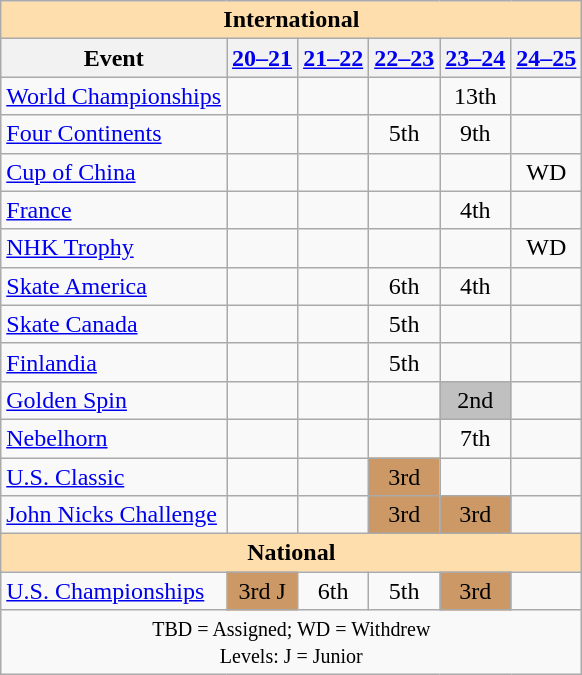<table class="wikitable" style="text-align:center">
<tr>
<th style="background-color: #ffdead; " colspan=6 align=center>International</th>
</tr>
<tr>
<th>Event</th>
<th><a href='#'>20–21</a></th>
<th><a href='#'>21–22</a></th>
<th><a href='#'>22–23</a></th>
<th><a href='#'>23–24</a></th>
<th><a href='#'>24–25</a></th>
</tr>
<tr>
<td align=left><a href='#'>World Championships</a></td>
<td></td>
<td></td>
<td></td>
<td>13th</td>
<td></td>
</tr>
<tr>
<td align=left><a href='#'>Four Continents</a></td>
<td></td>
<td></td>
<td>5th</td>
<td>9th</td>
<td></td>
</tr>
<tr>
<td align=left> <a href='#'>Cup of China</a></td>
<td></td>
<td></td>
<td></td>
<td></td>
<td>WD</td>
</tr>
<tr>
<td align=left> <a href='#'>France</a></td>
<td></td>
<td></td>
<td></td>
<td>4th</td>
<td></td>
</tr>
<tr>
<td align=left> <a href='#'>NHK Trophy</a></td>
<td></td>
<td></td>
<td></td>
<td></td>
<td>WD</td>
</tr>
<tr>
<td align=left> <a href='#'>Skate America</a></td>
<td></td>
<td></td>
<td>6th</td>
<td>4th</td>
<td></td>
</tr>
<tr>
<td align=left> <a href='#'>Skate Canada</a></td>
<td></td>
<td></td>
<td>5th</td>
<td></td>
<td></td>
</tr>
<tr>
<td align=left> <a href='#'>Finlandia</a></td>
<td></td>
<td></td>
<td>5th</td>
<td></td>
<td></td>
</tr>
<tr>
<td align=left> <a href='#'>Golden Spin</a></td>
<td></td>
<td></td>
<td></td>
<td bgcolor=silver>2nd</td>
<td></td>
</tr>
<tr>
<td align=left> <a href='#'>Nebelhorn</a></td>
<td></td>
<td></td>
<td></td>
<td>7th</td>
<td></td>
</tr>
<tr>
<td align=left> <a href='#'>U.S. Classic</a></td>
<td></td>
<td></td>
<td bgcolor=cc9966>3rd</td>
<td></td>
<td></td>
</tr>
<tr>
<td align=left><a href='#'>John Nicks Challenge</a></td>
<td></td>
<td></td>
<td bgcolor=cc9966>3rd</td>
<td bgcolor=cc9966>3rd</td>
<td></td>
</tr>
<tr>
<th style="background-color: #ffdead; " colspan=6 align=center>National</th>
</tr>
<tr>
<td align=left><a href='#'>U.S. Championships</a></td>
<td bgcolor=cc9966>3rd J</td>
<td>6th</td>
<td>5th</td>
<td bgcolor=cc9966>3rd</td>
<td></td>
</tr>
<tr>
<td colspan="6" align="center"><small> TBD = Assigned; WD = Withdrew <br> Levels: J = Junior </small></td>
</tr>
</table>
